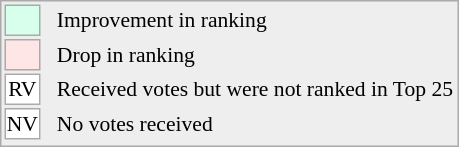<table align="right" style="font-size:90%; border:1px solid #aaaaaa; white-space:nowrap; background:#eeeeee;">
<tr>
<td style="background:#d8ffeb; width:20px; border:1px solid #aaaaaa;"> </td>
<td rowspan="5"> </td>
<td>Improvement in ranking</td>
</tr>
<tr>
<td style="background:#ffe6e6; width:20px; border:1px solid #aaaaaa;"> </td>
<td>Drop in ranking</td>
</tr>
<tr>
<td align="center" style="width:20px; border:1px solid #aaaaaa; background:white;">RV</td>
<td>Received votes but were not ranked in Top 25</td>
</tr>
<tr>
<td align="center" style="width:20px; border:1px solid #aaaaaa; background:white;">NV</td>
<td>No votes received</td>
</tr>
<tr>
</tr>
</table>
